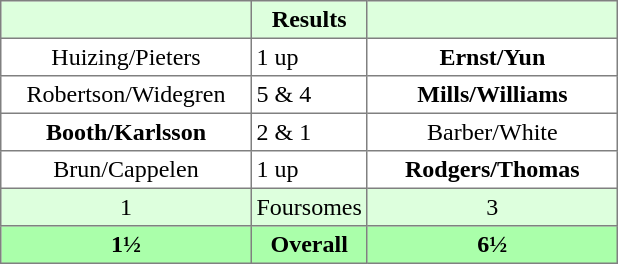<table border="1" cellpadding="3" style="border-collapse:collapse; text-align:center;">
<tr style="background:#ddffdd;">
<th width=160></th>
<th>Results</th>
<th width=160></th>
</tr>
<tr>
<td>Huizing/Pieters</td>
<td align=left> 1 up</td>
<td><strong>Ernst/Yun</strong></td>
</tr>
<tr>
<td>Robertson/Widegren</td>
<td align=left> 5 & 4</td>
<td><strong>Mills/Williams</strong></td>
</tr>
<tr>
<td><strong>Booth/Karlsson</strong></td>
<td align=left> 2 & 1</td>
<td>Barber/White</td>
</tr>
<tr>
<td>Brun/Cappelen</td>
<td align=left> 1 up</td>
<td><strong>Rodgers/Thomas</strong></td>
</tr>
<tr style="background:#ddffdd;">
<td>1</td>
<td>Foursomes</td>
<td>3</td>
</tr>
<tr style="background:#aaffaa;">
<th>1½</th>
<th>Overall</th>
<th>6½</th>
</tr>
</table>
